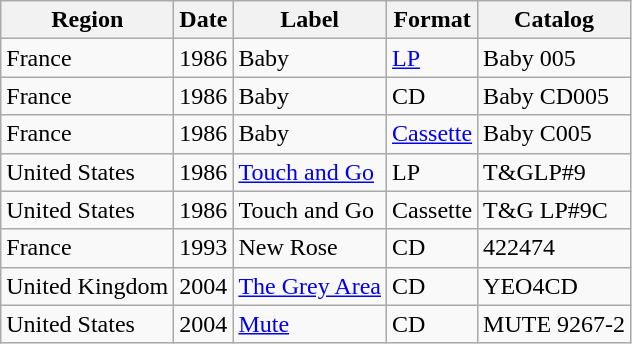<table class="wikitable">
<tr>
<th>Region</th>
<th>Date</th>
<th>Label</th>
<th>Format</th>
<th>Catalog</th>
</tr>
<tr>
<td>France</td>
<td>1986</td>
<td>Baby</td>
<td><a href='#'>LP</a></td>
<td>Baby 005</td>
</tr>
<tr>
<td>France</td>
<td>1986</td>
<td>Baby</td>
<td>CD</td>
<td>Baby CD005</td>
</tr>
<tr>
<td>France</td>
<td>1986</td>
<td>Baby</td>
<td><a href='#'>Cassette</a></td>
<td>Baby C005</td>
</tr>
<tr>
<td>United States</td>
<td>1986</td>
<td><a href='#'>Touch and Go</a></td>
<td>LP</td>
<td>T&GLP#9</td>
</tr>
<tr>
<td>United States</td>
<td>1986</td>
<td>Touch and Go</td>
<td>Cassette</td>
<td>T&G LP#9C</td>
</tr>
<tr>
<td>France</td>
<td>1993</td>
<td>New Rose</td>
<td>CD</td>
<td>422474</td>
</tr>
<tr>
<td>United Kingdom</td>
<td>2004</td>
<td><a href='#'>The Grey Area</a></td>
<td>CD</td>
<td>YEO4CD</td>
</tr>
<tr>
<td>United States</td>
<td>2004</td>
<td><a href='#'>Mute</a></td>
<td>CD</td>
<td>MUTE 9267-2</td>
</tr>
</table>
